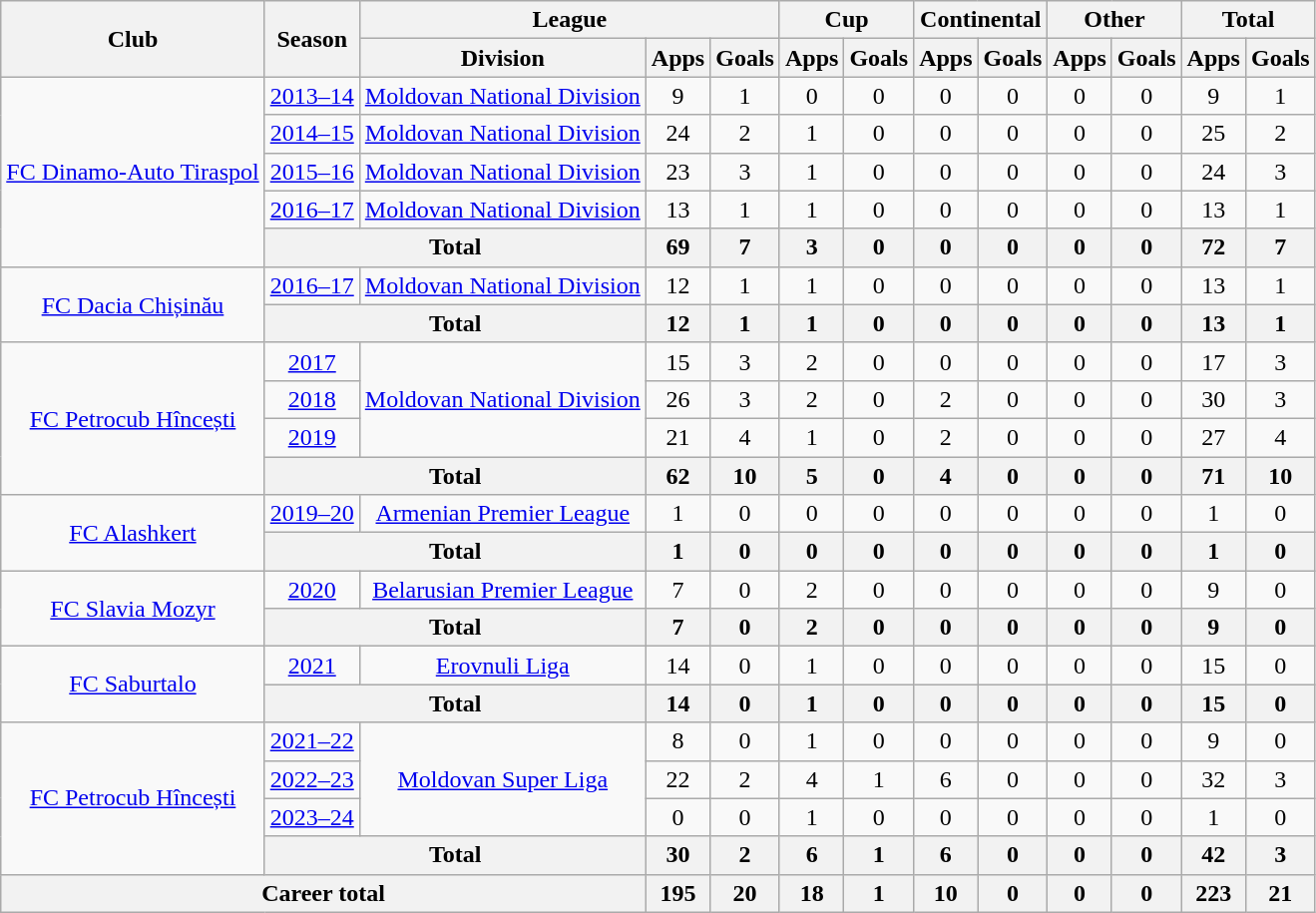<table class="wikitable" style="text-align:center">
<tr>
<th rowspan=2>Club</th>
<th rowspan=2>Season</th>
<th colspan=3>League</th>
<th colspan=2>Cup</th>
<th colspan=2>Continental</th>
<th colspan=2>Other</th>
<th colspan=2>Total</th>
</tr>
<tr>
<th>Division</th>
<th>Apps</th>
<th>Goals</th>
<th>Apps</th>
<th>Goals</th>
<th>Apps</th>
<th>Goals</th>
<th>Apps</th>
<th>Goals</th>
<th>Apps</th>
<th>Goals</th>
</tr>
<tr>
<td rowspan=5><a href='#'>FC Dinamo-Auto Tiraspol</a></td>
<td><a href='#'>2013–14</a></td>
<td><a href='#'>Moldovan National Division</a></td>
<td>9</td>
<td>1</td>
<td>0</td>
<td>0</td>
<td>0</td>
<td>0</td>
<td>0</td>
<td>0</td>
<td>9</td>
<td>1</td>
</tr>
<tr>
<td><a href='#'>2014–15</a></td>
<td><a href='#'>Moldovan National Division</a></td>
<td>24</td>
<td>2</td>
<td>1</td>
<td>0</td>
<td>0</td>
<td>0</td>
<td>0</td>
<td>0</td>
<td>25</td>
<td>2</td>
</tr>
<tr>
<td><a href='#'>2015–16</a></td>
<td><a href='#'>Moldovan National Division</a></td>
<td>23</td>
<td>3</td>
<td>1</td>
<td>0</td>
<td>0</td>
<td>0</td>
<td>0</td>
<td>0</td>
<td>24</td>
<td>3</td>
</tr>
<tr>
<td><a href='#'>2016–17</a></td>
<td><a href='#'>Moldovan National Division</a></td>
<td>13</td>
<td>1</td>
<td>1</td>
<td>0</td>
<td>0</td>
<td>0</td>
<td>0</td>
<td>0</td>
<td>13</td>
<td>1</td>
</tr>
<tr>
<th colspan="2">Total</th>
<th>69</th>
<th>7</th>
<th>3</th>
<th>0</th>
<th>0</th>
<th>0</th>
<th>0</th>
<th>0</th>
<th>72</th>
<th>7</th>
</tr>
<tr>
<td rowspan=2><a href='#'>FC Dacia Chișinău</a></td>
<td><a href='#'>2016–17</a></td>
<td><a href='#'>Moldovan National Division</a></td>
<td>12</td>
<td>1</td>
<td>1</td>
<td>0</td>
<td>0</td>
<td>0</td>
<td>0</td>
<td>0</td>
<td>13</td>
<td>1</td>
</tr>
<tr>
<th colspan="2">Total</th>
<th>12</th>
<th>1</th>
<th>1</th>
<th>0</th>
<th>0</th>
<th>0</th>
<th>0</th>
<th>0</th>
<th>13</th>
<th>1</th>
</tr>
<tr>
<td rowspan=4><a href='#'>FC Petrocub Hîncești</a></td>
<td><a href='#'>2017</a></td>
<td rowspan=3><a href='#'>Moldovan National Division</a></td>
<td>15</td>
<td>3</td>
<td>2</td>
<td>0</td>
<td>0</td>
<td>0</td>
<td>0</td>
<td>0</td>
<td>17</td>
<td>3</td>
</tr>
<tr>
<td><a href='#'>2018</a></td>
<td>26</td>
<td>3</td>
<td>2</td>
<td>0</td>
<td>2</td>
<td>0</td>
<td>0</td>
<td>0</td>
<td>30</td>
<td>3</td>
</tr>
<tr>
<td><a href='#'>2019</a></td>
<td>21</td>
<td>4</td>
<td>1</td>
<td>0</td>
<td>2</td>
<td>0</td>
<td>0</td>
<td>0</td>
<td>27</td>
<td>4</td>
</tr>
<tr>
<th colspan="2">Total</th>
<th>62</th>
<th>10</th>
<th>5</th>
<th>0</th>
<th>4</th>
<th>0</th>
<th>0</th>
<th>0</th>
<th>71</th>
<th>10</th>
</tr>
<tr>
<td rowspan=2><a href='#'>FC Alashkert</a></td>
<td><a href='#'>2019–20</a></td>
<td><a href='#'>Armenian Premier League</a></td>
<td>1</td>
<td>0</td>
<td>0</td>
<td>0</td>
<td>0</td>
<td>0</td>
<td>0</td>
<td>0</td>
<td>1</td>
<td>0</td>
</tr>
<tr>
<th colspan="2">Total</th>
<th>1</th>
<th>0</th>
<th>0</th>
<th>0</th>
<th>0</th>
<th>0</th>
<th>0</th>
<th>0</th>
<th>1</th>
<th>0</th>
</tr>
<tr>
<td rowspan=2><a href='#'>FC Slavia Mozyr</a></td>
<td><a href='#'>2020</a></td>
<td><a href='#'>Belarusian Premier League</a></td>
<td>7</td>
<td>0</td>
<td>2</td>
<td>0</td>
<td>0</td>
<td>0</td>
<td>0</td>
<td>0</td>
<td>9</td>
<td>0</td>
</tr>
<tr>
<th colspan="2">Total</th>
<th>7</th>
<th>0</th>
<th>2</th>
<th>0</th>
<th>0</th>
<th>0</th>
<th>0</th>
<th>0</th>
<th>9</th>
<th>0</th>
</tr>
<tr>
<td rowspan=2><a href='#'>FC Saburtalo</a></td>
<td><a href='#'>2021</a></td>
<td><a href='#'>Erovnuli Liga</a></td>
<td>14</td>
<td>0</td>
<td>1</td>
<td>0</td>
<td>0</td>
<td>0</td>
<td>0</td>
<td>0</td>
<td>15</td>
<td>0</td>
</tr>
<tr>
<th colspan="2">Total</th>
<th>14</th>
<th>0</th>
<th>1</th>
<th>0</th>
<th>0</th>
<th>0</th>
<th>0</th>
<th>0</th>
<th>15</th>
<th>0</th>
</tr>
<tr>
<td rowspan=4><a href='#'>FC Petrocub Hîncești</a></td>
<td><a href='#'>2021–22</a></td>
<td rowspan=3><a href='#'>Moldovan Super Liga</a></td>
<td>8</td>
<td>0</td>
<td>1</td>
<td>0</td>
<td>0</td>
<td>0</td>
<td>0</td>
<td>0</td>
<td>9</td>
<td>0</td>
</tr>
<tr>
<td><a href='#'>2022–23</a></td>
<td>22</td>
<td>2</td>
<td>4</td>
<td>1</td>
<td>6</td>
<td>0</td>
<td>0</td>
<td>0</td>
<td>32</td>
<td>3</td>
</tr>
<tr>
<td><a href='#'>2023–24</a></td>
<td>0</td>
<td>0</td>
<td>1</td>
<td>0</td>
<td>0</td>
<td>0</td>
<td>0</td>
<td>0</td>
<td>1</td>
<td>0</td>
</tr>
<tr>
<th colspan="2">Total</th>
<th>30</th>
<th>2</th>
<th>6</th>
<th>1</th>
<th>6</th>
<th>0</th>
<th>0</th>
<th>0</th>
<th>42</th>
<th>3</th>
</tr>
<tr>
<th colspan="3">Career total</th>
<th>195</th>
<th>20</th>
<th>18</th>
<th>1</th>
<th>10</th>
<th>0</th>
<th>0</th>
<th>0</th>
<th>223</th>
<th>21</th>
</tr>
</table>
